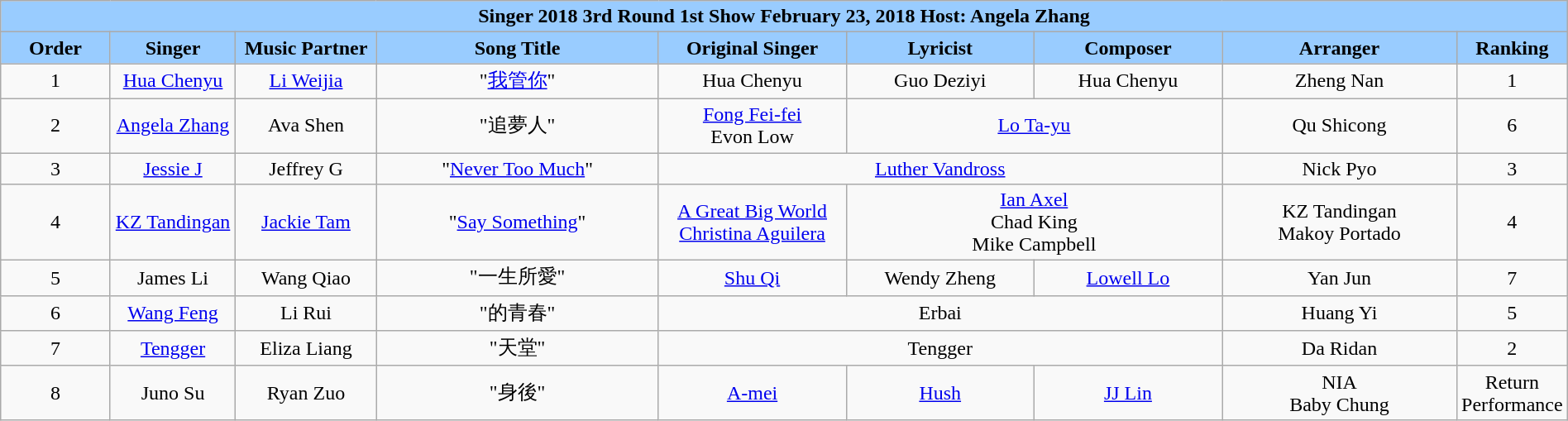<table class="wikitable sortable mw-collapsible" width="100%" style="text-align:center">
<tr align=center style="background:#99CCFF">
<td colspan="9"><div><strong>Singer 2018 3rd Round 1st Show February 23, 2018 Host: Angela Zhang</strong></div></td>
</tr>
<tr style="background:#99CCFF">
<td style="width:7%"><strong>Order</strong></td>
<td style="width:8%"><strong>Singer</strong></td>
<td style="width:9%"><strong>Music Partner</strong></td>
<td style="width:18%"><strong>Song Title</strong></td>
<td style="width:12%"><strong>Original Singer</strong></td>
<td style="width:12% "><strong>Lyricist</strong></td>
<td style="width:12%"><strong>Composer</strong></td>
<td style="width:15%"><strong>Arranger</strong></td>
<td style="width:7%"><strong>Ranking</strong></td>
</tr>
<tr>
<td>1</td>
<td><a href='#'>Hua Chenyu</a></td>
<td><a href='#'>Li Weijia</a></td>
<td>"<a href='#'>我管你</a>"</td>
<td>Hua Chenyu</td>
<td>Guo Deziyi</td>
<td>Hua Chenyu</td>
<td>Zheng Nan</td>
<td>1</td>
</tr>
<tr>
<td>2</td>
<td><a href='#'>Angela Zhang</a></td>
<td>Ava Shen</td>
<td>"追夢人"</td>
<td><a href='#'>Fong Fei-fei</a><br>Evon Low</td>
<td colspan="2"><a href='#'>Lo Ta-yu</a></td>
<td>Qu Shicong</td>
<td>6</td>
</tr>
<tr>
<td>3</td>
<td><a href='#'>Jessie J</a></td>
<td>Jeffrey G</td>
<td>"<a href='#'>Never Too Much</a>"</td>
<td colspan="3"><a href='#'>Luther Vandross</a></td>
<td>Nick Pyo</td>
<td>3</td>
</tr>
<tr>
<td>4</td>
<td><a href='#'>KZ Tandingan</a></td>
<td><a href='#'>Jackie Tam</a></td>
<td>"<a href='#'>Say Something</a>"</td>
<td><a href='#'>A Great Big World</a><br><a href='#'>Christina Aguilera</a></td>
<td colspan="2"><a href='#'>Ian Axel</a><br>Chad King<br>Mike Campbell</td>
<td>KZ Tandingan<br>Makoy Portado</td>
<td>4</td>
</tr>
<tr>
<td>5</td>
<td>James Li</td>
<td>Wang Qiao</td>
<td>"一生所愛"</td>
<td><a href='#'>Shu Qi</a></td>
<td>Wendy Zheng</td>
<td><a href='#'>Lowell Lo</a></td>
<td>Yan Jun</td>
<td>7</td>
</tr>
<tr>
<td>6</td>
<td><a href='#'>Wang Feng</a></td>
<td>Li Rui</td>
<td>"的青春"</td>
<td colspan="3">Erbai</td>
<td>Huang Yi</td>
<td>5</td>
</tr>
<tr>
<td>7</td>
<td><a href='#'>Tengger</a></td>
<td>Eliza Liang</td>
<td>"天堂"</td>
<td colspan="3">Tengger</td>
<td>Da Ridan</td>
<td>2</td>
</tr>
<tr>
<td>8</td>
<td>Juno Su</td>
<td>Ryan Zuo</td>
<td>"身後"</td>
<td><a href='#'>A-mei</a></td>
<td><a href='#'>Hush</a></td>
<td><a href='#'>JJ Lin</a></td>
<td>NIA<br>Baby Chung</td>
<td>Return Performance</td>
</tr>
</table>
